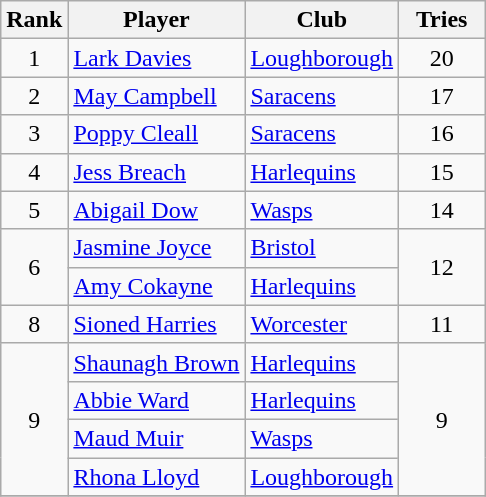<table class="wikitable" style="text-align:center">
<tr>
<th>Rank</th>
<th>Player</th>
<th>Club</th>
<th style="width:50px;">Tries</th>
</tr>
<tr>
<td>1</td>
<td align=left> <a href='#'>Lark Davies</a></td>
<td align=left><a href='#'>Loughborough</a></td>
<td>20</td>
</tr>
<tr>
<td>2</td>
<td align=left> <a href='#'>May Campbell</a></td>
<td align=left><a href='#'>Saracens</a></td>
<td>17</td>
</tr>
<tr>
<td>3</td>
<td align=left> <a href='#'>Poppy Cleall</a></td>
<td align=left><a href='#'>Saracens</a></td>
<td>16</td>
</tr>
<tr>
<td>4</td>
<td align=left> <a href='#'>Jess Breach</a></td>
<td align=left><a href='#'>Harlequins</a></td>
<td>15</td>
</tr>
<tr>
<td>5</td>
<td align=left> <a href='#'>Abigail Dow</a></td>
<td align=left><a href='#'>Wasps</a></td>
<td>14</td>
</tr>
<tr>
<td rowspan=2>6</td>
<td align=left> <a href='#'>Jasmine Joyce</a></td>
<td align=left><a href='#'>Bristol</a></td>
<td rowspan=2>12</td>
</tr>
<tr>
<td align=left> <a href='#'>Amy Cokayne</a></td>
<td align=left><a href='#'>Harlequins</a></td>
</tr>
<tr>
<td>8</td>
<td align=left> <a href='#'>Sioned Harries</a></td>
<td align=left><a href='#'>Worcester</a></td>
<td>11</td>
</tr>
<tr>
<td rowspan=4>9</td>
<td align=left> <a href='#'>Shaunagh Brown</a></td>
<td align=left><a href='#'>Harlequins</a></td>
<td rowspan=4>9</td>
</tr>
<tr>
<td align=left> <a href='#'>Abbie Ward</a></td>
<td align=left><a href='#'>Harlequins</a></td>
</tr>
<tr>
<td align=left> <a href='#'>Maud Muir</a></td>
<td align=left><a href='#'>Wasps</a></td>
</tr>
<tr>
<td align=left> <a href='#'>Rhona Lloyd</a></td>
<td align=left><a href='#'>Loughborough</a></td>
</tr>
<tr>
</tr>
</table>
